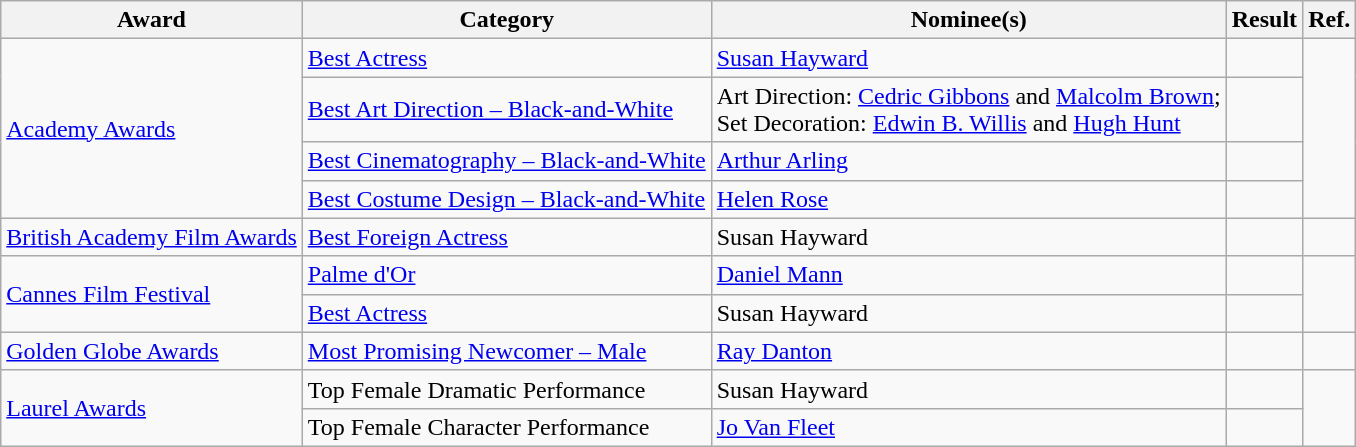<table class="wikitable plainrowheaders">
<tr>
<th>Award</th>
<th>Category</th>
<th>Nominee(s)</th>
<th>Result</th>
<th>Ref.</th>
</tr>
<tr>
<td rowspan="4"><a href='#'>Academy Awards</a></td>
<td><a href='#'>Best Actress</a></td>
<td><a href='#'>Susan Hayward</a></td>
<td></td>
<td align="center" rowspan="4"></td>
</tr>
<tr>
<td><a href='#'>Best Art Direction – Black-and-White</a></td>
<td>Art Direction: <a href='#'>Cedric Gibbons</a> and <a href='#'>Malcolm Brown</a>; <br> Set Decoration: <a href='#'>Edwin B. Willis</a> and <a href='#'>Hugh Hunt</a></td>
<td></td>
</tr>
<tr>
<td><a href='#'>Best Cinematography – Black-and-White</a></td>
<td><a href='#'>Arthur Arling</a></td>
<td></td>
</tr>
<tr>
<td><a href='#'>Best Costume Design – Black-and-White</a></td>
<td><a href='#'>Helen Rose</a></td>
<td></td>
</tr>
<tr>
<td><a href='#'>British Academy Film Awards</a></td>
<td><a href='#'>Best Foreign Actress</a></td>
<td>Susan Hayward</td>
<td></td>
<td align="center"></td>
</tr>
<tr>
<td rowspan="2"><a href='#'>Cannes Film Festival</a></td>
<td><a href='#'>Palme d'Or</a></td>
<td><a href='#'>Daniel Mann</a></td>
<td></td>
<td align="center" rowspan="2"></td>
</tr>
<tr>
<td><a href='#'>Best Actress</a></td>
<td>Susan Hayward</td>
<td></td>
</tr>
<tr>
<td><a href='#'>Golden Globe Awards</a></td>
<td><a href='#'>Most Promising Newcomer – Male</a></td>
<td><a href='#'>Ray Danton</a></td>
<td></td>
<td align="center"></td>
</tr>
<tr>
<td rowspan="2"><a href='#'>Laurel Awards</a></td>
<td>Top Female Dramatic Performance</td>
<td>Susan Hayward</td>
<td></td>
<td align="center" rowspan="2"></td>
</tr>
<tr>
<td>Top Female Character Performance</td>
<td><a href='#'>Jo Van Fleet</a></td>
<td></td>
</tr>
</table>
